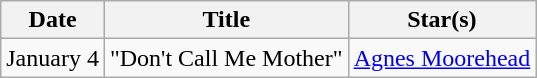<table class="wikitable">
<tr>
<th>Date</th>
<th>Title</th>
<th>Star(s)</th>
</tr>
<tr>
<td>January 4</td>
<td>"Don't Call Me Mother"</td>
<td><a href='#'>Agnes Moorehead</a></td>
</tr>
</table>
